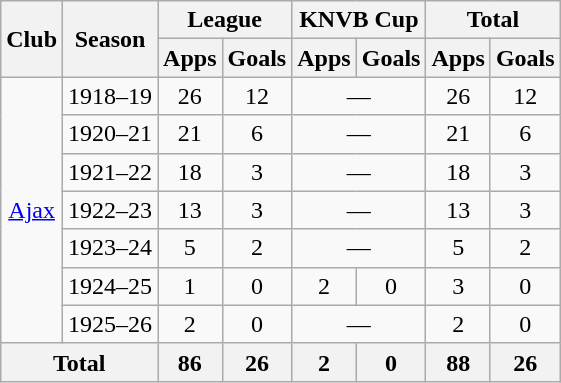<table class="wikitable" style="text-align:center">
<tr>
<th rowspan="2">Club</th>
<th rowspan="2">Season</th>
<th colspan="2">League</th>
<th colspan="2">KNVB Cup</th>
<th colspan="2">Total</th>
</tr>
<tr>
<th>Apps</th>
<th>Goals</th>
<th>Apps</th>
<th>Goals</th>
<th>Apps</th>
<th>Goals</th>
</tr>
<tr>
<td rowspan="7"><a href='#'>Ajax</a></td>
<td>1918–19</td>
<td>26</td>
<td>12</td>
<td colspan="2">—</td>
<td>26</td>
<td>12</td>
</tr>
<tr>
<td>1920–21</td>
<td>21</td>
<td>6</td>
<td colspan="2">—</td>
<td>21</td>
<td>6</td>
</tr>
<tr>
<td>1921–22</td>
<td>18</td>
<td>3</td>
<td colspan="2">—</td>
<td>18</td>
<td>3</td>
</tr>
<tr>
<td>1922–23</td>
<td>13</td>
<td>3</td>
<td colspan="2">—</td>
<td>13</td>
<td>3</td>
</tr>
<tr>
<td>1923–24</td>
<td>5</td>
<td>2</td>
<td colspan="2">—</td>
<td>5</td>
<td>2</td>
</tr>
<tr>
<td>1924–25</td>
<td>1</td>
<td>0</td>
<td>2</td>
<td>0</td>
<td>3</td>
<td>0</td>
</tr>
<tr>
<td>1925–26</td>
<td>2</td>
<td>0</td>
<td colspan="2">—</td>
<td>2</td>
<td>0</td>
</tr>
<tr>
<th colspan="2">Total</th>
<th>86</th>
<th>26</th>
<th>2</th>
<th>0</th>
<th>88</th>
<th>26</th>
</tr>
</table>
